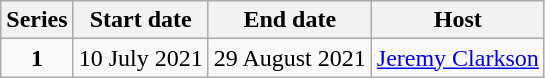<table class="wikitable" style="text-align:center;">
<tr>
<th>Series</th>
<th>Start date</th>
<th>End date</th>
<th>Host</th>
</tr>
<tr>
<td style="text-align:center;"><strong>1</strong></td>
<td>10 July 2021</td>
<td>29 August 2021</td>
<td rowspan=2><a href='#'>Jeremy Clarkson</a></td>
</tr>
</table>
